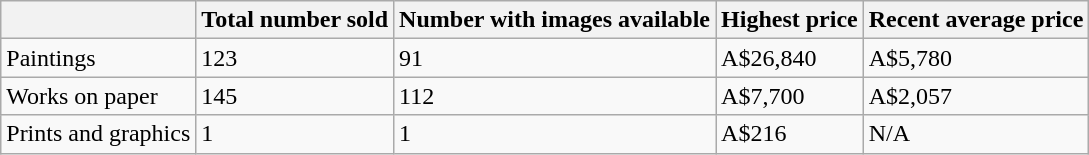<table class="wikitable">
<tr>
<th></th>
<th>Total number sold</th>
<th>Number with images available</th>
<th>Highest price</th>
<th>Recent average price</th>
</tr>
<tr>
<td>Paintings</td>
<td>123</td>
<td>91</td>
<td>A$26,840</td>
<td>A$5,780</td>
</tr>
<tr>
<td>Works on paper</td>
<td>145</td>
<td>112</td>
<td>A$7,700</td>
<td>A$2,057</td>
</tr>
<tr>
<td>Prints and graphics</td>
<td>1</td>
<td>1</td>
<td>A$216</td>
<td>N/A</td>
</tr>
</table>
